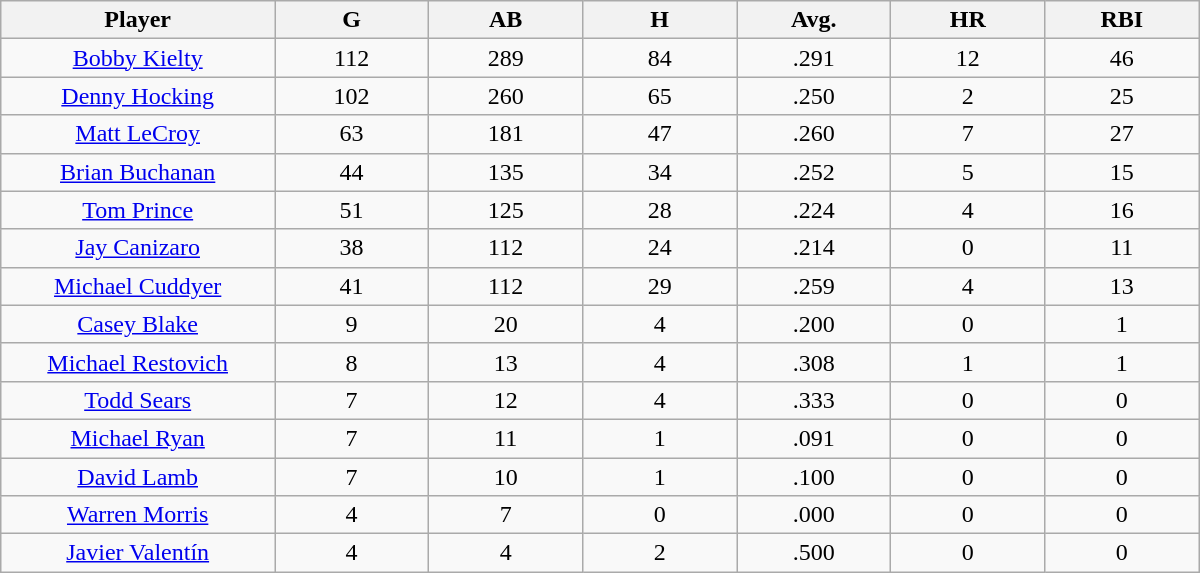<table class="wikitable sortable">
<tr>
<th bgcolor="#DDDDFF" width="16%">Player</th>
<th bgcolor="#DDDDFF" width="9%">G</th>
<th bgcolor="#DDDDFF" width="9%">AB</th>
<th bgcolor="#DDDDFF" width="9%">H</th>
<th bgcolor="#DDDDFF" width="9%">Avg.</th>
<th bgcolor="#DDDDFF" width="9%">HR</th>
<th bgcolor="#DDDDFF" width="9%">RBI</th>
</tr>
<tr align="center">
<td><a href='#'>Bobby Kielty</a></td>
<td>112</td>
<td>289</td>
<td>84</td>
<td>.291</td>
<td>12</td>
<td>46</td>
</tr>
<tr align="center">
<td><a href='#'>Denny Hocking</a></td>
<td>102</td>
<td>260</td>
<td>65</td>
<td>.250</td>
<td>2</td>
<td>25</td>
</tr>
<tr align="center">
<td><a href='#'>Matt LeCroy</a></td>
<td>63</td>
<td>181</td>
<td>47</td>
<td>.260</td>
<td>7</td>
<td>27</td>
</tr>
<tr align="center">
<td><a href='#'>Brian Buchanan</a></td>
<td>44</td>
<td>135</td>
<td>34</td>
<td>.252</td>
<td>5</td>
<td>15</td>
</tr>
<tr align="center">
<td><a href='#'>Tom Prince</a></td>
<td>51</td>
<td>125</td>
<td>28</td>
<td>.224</td>
<td>4</td>
<td>16</td>
</tr>
<tr align="center">
<td><a href='#'>Jay Canizaro</a></td>
<td>38</td>
<td>112</td>
<td>24</td>
<td>.214</td>
<td>0</td>
<td>11</td>
</tr>
<tr align="center">
<td><a href='#'>Michael Cuddyer</a></td>
<td>41</td>
<td>112</td>
<td>29</td>
<td>.259</td>
<td>4</td>
<td>13</td>
</tr>
<tr align="center">
<td><a href='#'>Casey Blake</a></td>
<td>9</td>
<td>20</td>
<td>4</td>
<td>.200</td>
<td>0</td>
<td>1</td>
</tr>
<tr align="center">
<td><a href='#'>Michael Restovich</a></td>
<td>8</td>
<td>13</td>
<td>4</td>
<td>.308</td>
<td>1</td>
<td>1</td>
</tr>
<tr align="center">
<td><a href='#'>Todd Sears</a></td>
<td>7</td>
<td>12</td>
<td>4</td>
<td>.333</td>
<td>0</td>
<td>0</td>
</tr>
<tr align="center">
<td><a href='#'>Michael Ryan</a></td>
<td>7</td>
<td>11</td>
<td>1</td>
<td>.091</td>
<td>0</td>
<td>0</td>
</tr>
<tr align="center">
<td><a href='#'>David Lamb</a></td>
<td>7</td>
<td>10</td>
<td>1</td>
<td>.100</td>
<td>0</td>
<td>0</td>
</tr>
<tr align="center">
<td><a href='#'>Warren Morris</a></td>
<td>4</td>
<td>7</td>
<td>0</td>
<td>.000</td>
<td>0</td>
<td>0</td>
</tr>
<tr align="center">
<td><a href='#'>Javier Valentín</a></td>
<td>4</td>
<td>4</td>
<td>2</td>
<td>.500</td>
<td>0</td>
<td>0</td>
</tr>
</table>
